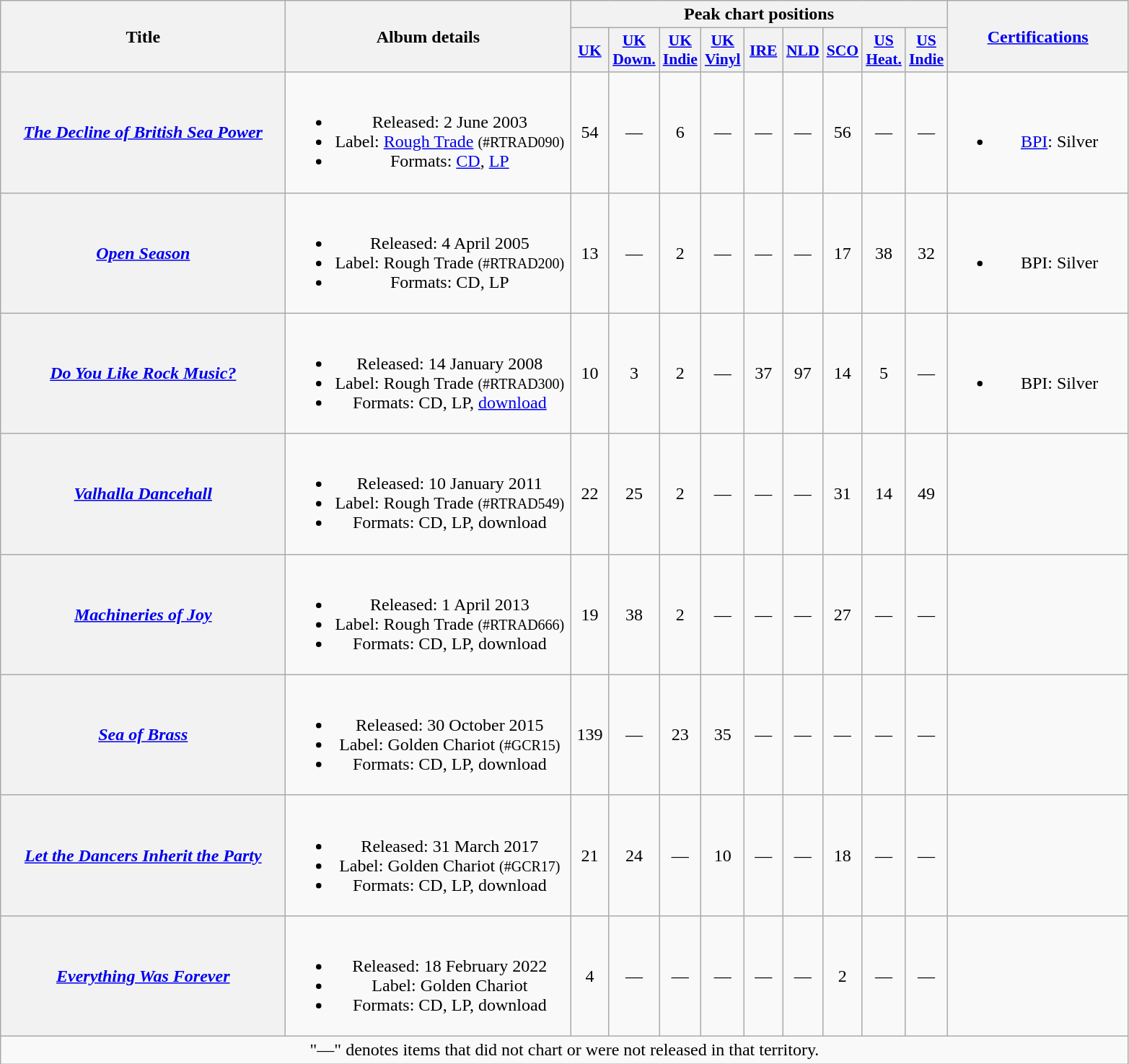<table class="wikitable plainrowheaders" style="text-align:center;">
<tr>
<th scope="col" rowspan="2" style="width:16em;">Title</th>
<th scope="col" rowspan="2" style="width:16em;">Album details</th>
<th scope="col" colspan="9">Peak chart positions</th>
<th rowspan="2" style="width:10em;"><a href='#'>Certifications</a></th>
</tr>
<tr>
<th style="width:2em;font-size:90%;"><a href='#'>UK</a><br></th>
<th style="width:2em;font-size:90%;"><a href='#'>UK<br>Down.</a><br></th>
<th style="width:2em;font-size:90%;"><a href='#'>UK<br>Indie</a><br></th>
<th style="width:2em;font-size:90%;"><a href='#'>UK<br>Vinyl</a><br></th>
<th style="width:2em;font-size:90%;"><a href='#'>IRE</a><br></th>
<th style="width:2em;font-size:90%;"><a href='#'>NLD</a><br></th>
<th style="width:2em;font-size:90%;"><a href='#'>SCO</a><br></th>
<th style="width:2em;font-size:90%;"><a href='#'>US<br>Heat.</a><br></th>
<th style="width:2em;font-size:90%;"><a href='#'>US<br>Indie</a><br></th>
</tr>
<tr>
<th scope="row"><em><a href='#'>The Decline of British Sea Power</a></em></th>
<td><br><ul><li>Released: 2 June 2003</li><li>Label: <a href='#'>Rough Trade</a> <small>(#RTRAD090)</small></li><li>Formats: <a href='#'>CD</a>, <a href='#'>LP</a></li></ul></td>
<td>54</td>
<td>—</td>
<td>6</td>
<td>—</td>
<td>—</td>
<td>—</td>
<td>56</td>
<td>—</td>
<td>—</td>
<td><br><ul><li><a href='#'>BPI</a>: Silver</li></ul></td>
</tr>
<tr>
<th scope="row"><em><a href='#'>Open Season</a></em></th>
<td><br><ul><li>Released: 4 April 2005</li><li>Label: Rough Trade <small>(#RTRAD200)</small></li><li>Formats: CD, LP</li></ul></td>
<td>13</td>
<td>—</td>
<td>2</td>
<td>—</td>
<td>—</td>
<td>—</td>
<td>17</td>
<td>38</td>
<td>32</td>
<td><br><ul><li>BPI: Silver</li></ul></td>
</tr>
<tr>
<th scope="row"><em><a href='#'>Do You Like Rock Music?</a></em></th>
<td><br><ul><li>Released: 14 January 2008</li><li>Label: Rough Trade <small>(#RTRAD300)</small></li><li>Formats: CD, LP, <a href='#'>download</a></li></ul></td>
<td>10</td>
<td>3</td>
<td>2</td>
<td>—</td>
<td>37</td>
<td>97</td>
<td>14</td>
<td>5</td>
<td>—</td>
<td><br><ul><li>BPI: Silver</li></ul></td>
</tr>
<tr>
<th scope="row"><em><a href='#'>Valhalla Dancehall</a></em></th>
<td><br><ul><li>Released: 10 January 2011</li><li>Label: Rough Trade <small>(#RTRAD549)</small></li><li>Formats: CD, LP, download</li></ul></td>
<td>22</td>
<td>25</td>
<td>2</td>
<td>—</td>
<td>—</td>
<td>—</td>
<td>31</td>
<td>14</td>
<td>49</td>
<td></td>
</tr>
<tr>
<th scope="row"><em><a href='#'>Machineries of Joy</a></em></th>
<td><br><ul><li>Released: 1 April 2013</li><li>Label: Rough Trade <small>(#RTRAD666)</small></li><li>Formats: CD, LP, download</li></ul></td>
<td>19</td>
<td>38</td>
<td>2</td>
<td>—</td>
<td>—</td>
<td>—</td>
<td>27</td>
<td>—</td>
<td>—</td>
<td></td>
</tr>
<tr>
<th scope="row"><em><a href='#'>Sea of Brass</a></em></th>
<td><br><ul><li>Released: 30 October 2015</li><li>Label: Golden Chariot <small>(#GCR15)</small></li><li>Formats: CD, LP, download</li></ul></td>
<td>139</td>
<td>—</td>
<td>23</td>
<td>35</td>
<td>—</td>
<td>—</td>
<td>—</td>
<td>—</td>
<td>—</td>
<td></td>
</tr>
<tr>
<th scope="row"><em><a href='#'>Let the Dancers Inherit the Party</a></em></th>
<td><br><ul><li>Released: 31 March 2017</li><li>Label: Golden Chariot <small>(#GCR17)</small></li><li>Formats: CD, LP, download</li></ul></td>
<td>21</td>
<td>24</td>
<td>—</td>
<td>10</td>
<td>—</td>
<td>—</td>
<td>18</td>
<td>—</td>
<td>—</td>
<td></td>
</tr>
<tr>
<th scope="row"><em><a href='#'>Everything Was Forever</a></em></th>
<td><br><ul><li>Released: 18 February 2022</li><li>Label: Golden Chariot</li><li>Formats: CD, LP, download</li></ul></td>
<td>4</td>
<td>—</td>
<td>—</td>
<td>—</td>
<td>—</td>
<td>—</td>
<td>2</td>
<td>—</td>
<td>—</td>
<td></td>
</tr>
<tr>
<td style="text-align:center;" colspan="15" style="font-size:90%">"—" denotes items that did not chart or were not released in that territory.</td>
</tr>
</table>
